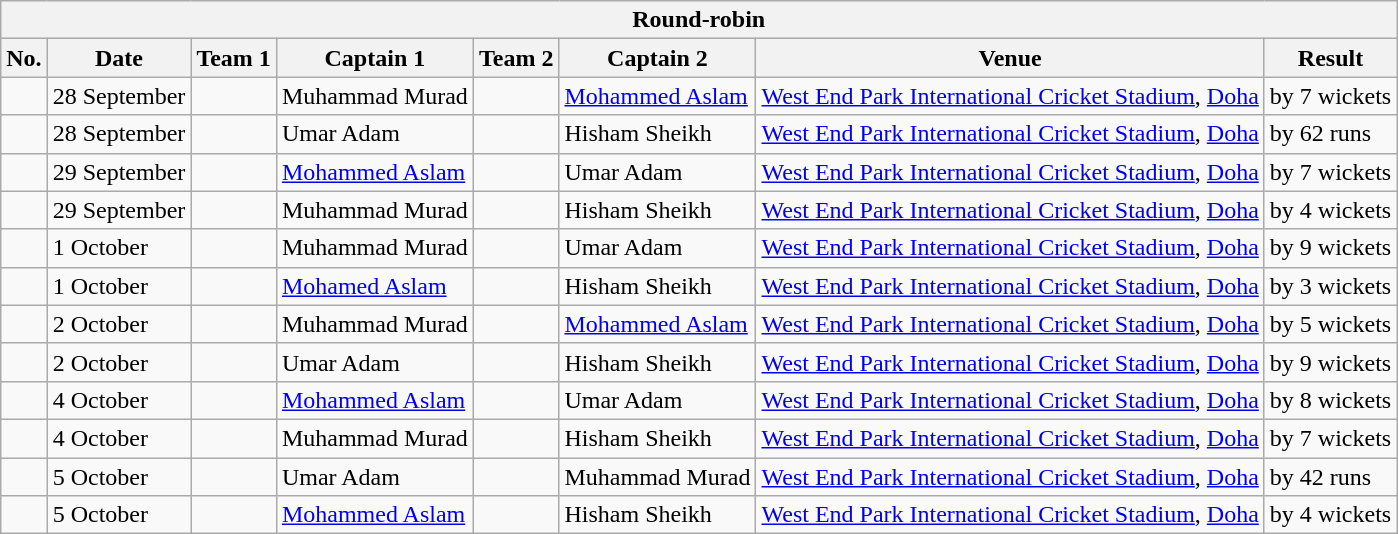<table class="wikitable">
<tr>
<th colspan="8">Round-robin</th>
</tr>
<tr>
<th>No.</th>
<th>Date</th>
<th>Team 1</th>
<th>Captain 1</th>
<th>Team 2</th>
<th>Captain 2</th>
<th>Venue</th>
<th>Result</th>
</tr>
<tr>
<td></td>
<td>28 September</td>
<td></td>
<td>Muhammad Murad</td>
<td></td>
<td><a href='#'>Mohammed Aslam</a></td>
<td><a href='#'>West End Park International Cricket Stadium</a>, <a href='#'>Doha</a></td>
<td> by 7 wickets</td>
</tr>
<tr>
<td></td>
<td>28 September</td>
<td></td>
<td>Umar Adam</td>
<td></td>
<td>Hisham Sheikh</td>
<td><a href='#'>West End Park International Cricket Stadium</a>, <a href='#'>Doha</a></td>
<td> by 62 runs</td>
</tr>
<tr>
<td></td>
<td>29 September</td>
<td></td>
<td><a href='#'>Mohammed Aslam</a></td>
<td></td>
<td>Umar Adam</td>
<td><a href='#'>West End Park International Cricket Stadium</a>, <a href='#'>Doha</a></td>
<td> by 7 wickets</td>
</tr>
<tr>
<td></td>
<td>29 September</td>
<td></td>
<td>Muhammad Murad</td>
<td></td>
<td>Hisham Sheikh</td>
<td><a href='#'>West End Park International Cricket Stadium</a>, <a href='#'>Doha</a></td>
<td> by 4 wickets</td>
</tr>
<tr>
<td></td>
<td>1 October</td>
<td></td>
<td>Muhammad Murad</td>
<td></td>
<td>Umar Adam</td>
<td><a href='#'>West End Park International Cricket Stadium</a>, <a href='#'>Doha</a></td>
<td> by 9 wickets</td>
</tr>
<tr>
<td></td>
<td>1 October</td>
<td></td>
<td><a href='#'>Mohamed Aslam</a></td>
<td></td>
<td>Hisham Sheikh</td>
<td><a href='#'>West End Park International Cricket Stadium</a>, <a href='#'>Doha</a></td>
<td> by 3 wickets</td>
</tr>
<tr>
<td></td>
<td>2 October</td>
<td></td>
<td>Muhammad Murad</td>
<td></td>
<td><a href='#'>Mohammed Aslam</a></td>
<td><a href='#'>West End Park International Cricket Stadium</a>, <a href='#'>Doha</a></td>
<td> by 5 wickets</td>
</tr>
<tr>
<td></td>
<td>2 October</td>
<td></td>
<td>Umar Adam</td>
<td></td>
<td>Hisham Sheikh</td>
<td><a href='#'>West End Park International Cricket Stadium</a>, <a href='#'>Doha</a></td>
<td> by 9 wickets</td>
</tr>
<tr>
<td></td>
<td>4 October</td>
<td></td>
<td><a href='#'>Mohammed Aslam</a></td>
<td></td>
<td>Umar Adam</td>
<td><a href='#'>West End Park International Cricket Stadium</a>, <a href='#'>Doha</a></td>
<td> by 8 wickets</td>
</tr>
<tr>
<td></td>
<td>4 October</td>
<td></td>
<td>Muhammad Murad</td>
<td></td>
<td>Hisham Sheikh</td>
<td><a href='#'>West End Park International Cricket Stadium</a>, <a href='#'>Doha</a></td>
<td> by 7 wickets</td>
</tr>
<tr>
<td></td>
<td>5 October</td>
<td></td>
<td>Umar Adam</td>
<td></td>
<td>Muhammad Murad</td>
<td><a href='#'>West End Park International Cricket Stadium</a>, <a href='#'>Doha</a></td>
<td> by 42 runs</td>
</tr>
<tr>
<td></td>
<td>5 October</td>
<td></td>
<td><a href='#'>Mohammed Aslam</a></td>
<td></td>
<td>Hisham Sheikh</td>
<td><a href='#'>West End Park International Cricket Stadium</a>, <a href='#'>Doha</a></td>
<td> by 4 wickets</td>
</tr>
</table>
